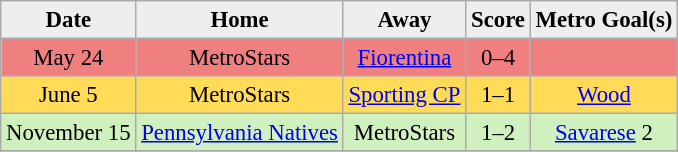<table cellpadding="3" cellspacing="0" border="1" style="font-size: 95%; border: #aaa solid 1px; border-collapse: collapse;">
<tr bgcolor="#eeeeee">
<th>Date</th>
<th>Home</th>
<th>Away</th>
<th>Score</th>
<th>Metro Goal(s)</th>
</tr>
<tr bgcolor="F08080">
<td align="center">May 24</td>
<td align="center">MetroStars</td>
<td align="center"><a href='#'>Fiorentina</a></td>
<td align="center">0–4</td>
<td align="center"></td>
</tr>
<tr bgcolor="#FFDB58">
<td align="center">June 5</td>
<td align="center">MetroStars</td>
<td align="center"><a href='#'>Sporting CP</a></td>
<td align="center">1–1</td>
<td align="center"><a href='#'>Wood</a></td>
</tr>
<tr bgcolor="D0F0C0">
<td align="center">November 15</td>
<td align="center"><a href='#'>Pennsylvania Natives</a></td>
<td align="center">MetroStars</td>
<td align="center">1–2</td>
<td align="center"><a href='#'>Savarese</a> 2</td>
</tr>
<tr>
</tr>
</table>
